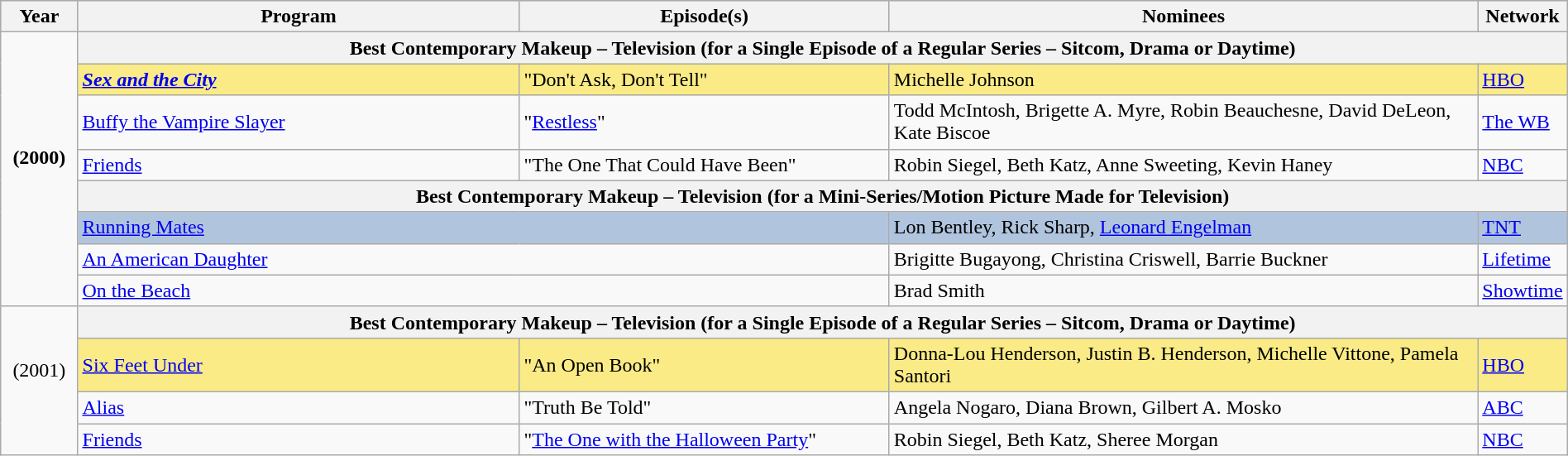<table class="wikitable" style="width:100%">
<tr bgcolor="#bebebe">
<th width="5%">Year</th>
<th width="30%">Program</th>
<th width="25%">Episode(s)</th>
<th width="40%">Nominees</th>
<th width="5%">Network</th>
</tr>
<tr>
<td rowspan=8 style="text-align:center"><strong>(2000)</strong><br> <br></td>
<th colspan="4">Best Contemporary Makeup – Television (for a Single Episode of a Regular Series – Sitcom, Drama or Daytime)</th>
</tr>
<tr style="background:#FAEB86">
<td><strong><em><a href='#'>Sex and the City</a><em> <strong></td>
<td></strong>"Don't Ask, Don't Tell"<strong></td>
<td></strong>Michelle Johnson<strong></td>
<td></strong><a href='#'>HBO</a><strong></td>
</tr>
<tr>
<td></em><a href='#'>Buffy the Vampire Slayer</a><em></td>
<td>"<a href='#'>Restless</a>"</td>
<td>Todd McIntosh, Brigette A. Myre, Robin Beauchesne, David DeLeon, Kate Biscoe</td>
<td><a href='#'>The WB</a></td>
</tr>
<tr>
<td></em><a href='#'>Friends</a><em></td>
<td>"The One That Could Have Been"</td>
<td>Robin Siegel, Beth Katz, Anne Sweeting, Kevin Haney</td>
<td><a href='#'>NBC</a></td>
</tr>
<tr>
<th colspan="4">Best Contemporary Makeup – Television (for a Mini-Series/Motion Picture Made for Television)</th>
</tr>
<tr style="background:#B0C4DE;">
<td colspan="2"></em></strong><a href='#'>Running Mates</a><strong><em></td>
<td></strong>Lon Bentley, Rick Sharp, <a href='#'>Leonard Engelman</a><strong></td>
<td></strong><a href='#'>TNT</a><strong></td>
</tr>
<tr>
<td colspan="2"></em><a href='#'>An American Daughter</a><em></td>
<td>Brigitte Bugayong, Christina Criswell, Barrie Buckner</td>
<td><a href='#'>Lifetime</a></td>
</tr>
<tr>
<td colspan="2"></em><a href='#'>On the Beach</a><em></td>
<td>Brad Smith</td>
<td><a href='#'>Showtime</a></td>
</tr>
<tr>
<td rowspan=4 style="text-align:center"></strong>(2001)<strong><br> <br></td>
<th colspan="4">Best Contemporary Makeup – Television (for a Single Episode of a Regular Series – Sitcom, Drama or Daytime)</th>
</tr>
<tr style="background:#FAEB86">
<td></em></strong><a href='#'>Six Feet Under</a><strong><em></td>
<td></strong>"An Open Book"<strong></td>
<td></strong>Donna-Lou Henderson, Justin B. Henderson, Michelle Vittone, Pamela Santori<strong></td>
<td></strong><a href='#'>HBO</a><strong></td>
</tr>
<tr>
<td></em><a href='#'>Alias</a><em></td>
<td>"Truth Be Told"</td>
<td>Angela Nogaro, Diana Brown, Gilbert A. Mosko</td>
<td><a href='#'>ABC</a></td>
</tr>
<tr>
<td></em><a href='#'>Friends</a><em></td>
<td>"<a href='#'>The One with the Halloween Party</a>"</td>
<td>Robin Siegel, Beth Katz, Sheree Morgan</td>
<td><a href='#'>NBC</a></td>
</tr>
</table>
